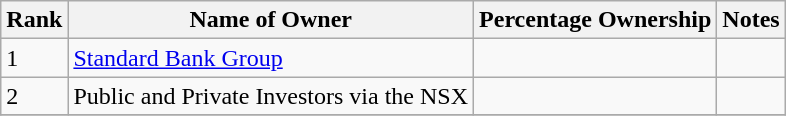<table class="wikitable sortable" style="margin: 0.5em auto">
<tr>
<th>Rank</th>
<th>Name of Owner</th>
<th>Percentage Ownership</th>
<th>Notes</th>
</tr>
<tr>
<td>1</td>
<td><a href='#'>Standard Bank Group</a></td>
<td></td>
<td></td>
</tr>
<tr>
<td>2</td>
<td>Public and Private Investors via the NSX</td>
<td></td>
<td></td>
</tr>
<tr>
</tr>
</table>
